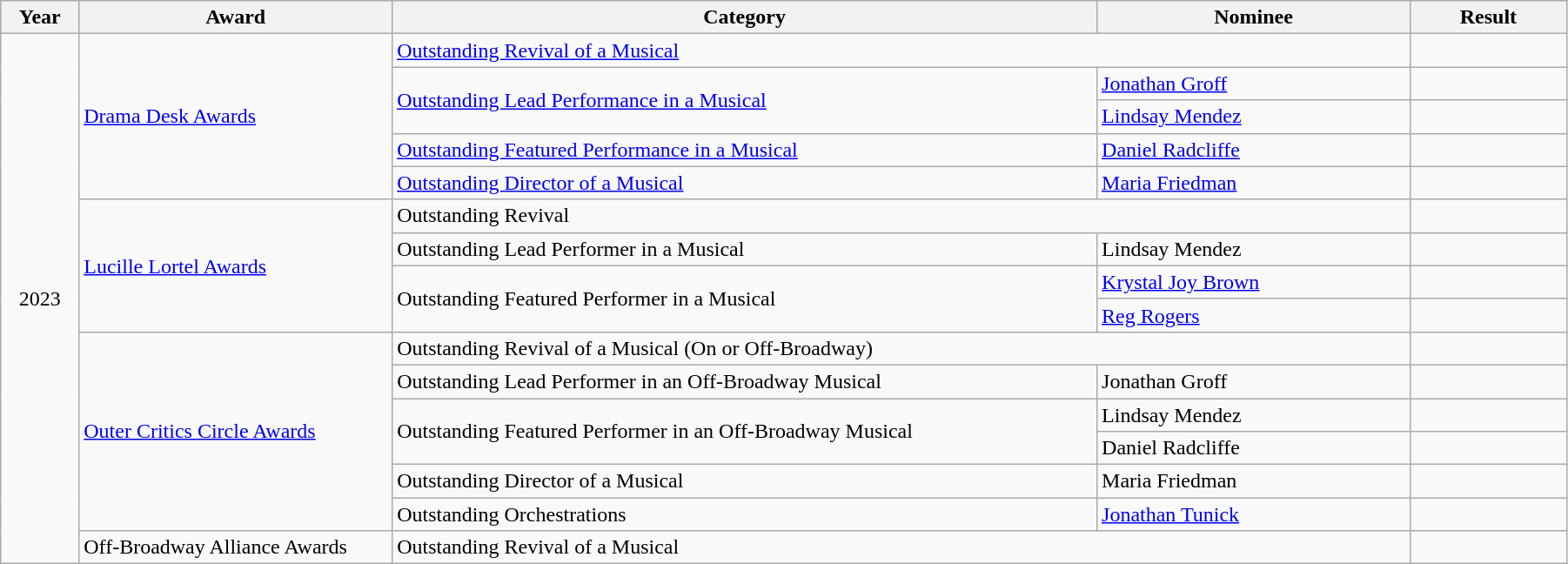<table class="wikitable" width="95%">
<tr>
<th width="5%">Year</th>
<th width="20%">Award</th>
<th width="45%">Category</th>
<th width="20%">Nominee</th>
<th width="10%">Result</th>
</tr>
<tr>
<td rowspan="16" align="center">2023</td>
<td rowspan="5"><a href='#'>Drama Desk Awards</a></td>
<td colspan="2"><a href='#'>Outstanding Revival of a Musical</a></td>
<td></td>
</tr>
<tr>
<td rowspan="2"><a href='#'>Outstanding Lead Performance in a Musical</a></td>
<td><a href='#'>Jonathan Groff</a></td>
<td></td>
</tr>
<tr>
<td><a href='#'>Lindsay Mendez</a></td>
<td></td>
</tr>
<tr>
<td><a href='#'>Outstanding Featured Performance in a Musical</a></td>
<td><a href='#'>Daniel Radcliffe</a></td>
<td></td>
</tr>
<tr>
<td><a href='#'>Outstanding Director of a Musical</a></td>
<td><a href='#'>Maria Friedman</a></td>
<td></td>
</tr>
<tr>
<td rowspan="4"><a href='#'>Lucille Lortel Awards</a></td>
<td colspan="2">Outstanding Revival</td>
<td></td>
</tr>
<tr>
<td>Outstanding Lead Performer in a Musical</td>
<td>Lindsay Mendez</td>
<td></td>
</tr>
<tr>
<td rowspan="2">Outstanding Featured Performer in a Musical</td>
<td><a href='#'>Krystal Joy Brown</a></td>
<td></td>
</tr>
<tr>
<td><a href='#'>Reg Rogers</a></td>
<td></td>
</tr>
<tr>
<td rowspan="6"><a href='#'>Outer Critics Circle Awards</a></td>
<td colspan="2">Outstanding Revival of a Musical (On or Off-Broadway)</td>
<td></td>
</tr>
<tr>
<td>Outstanding Lead Performer in an Off-Broadway Musical</td>
<td>Jonathan Groff</td>
<td></td>
</tr>
<tr>
<td rowspan="2">Outstanding Featured Performer in an Off-Broadway Musical</td>
<td>Lindsay Mendez</td>
<td></td>
</tr>
<tr>
<td>Daniel Radcliffe</td>
<td></td>
</tr>
<tr>
<td>Outstanding Director of a Musical</td>
<td>Maria Friedman</td>
<td></td>
</tr>
<tr>
<td>Outstanding Orchestrations</td>
<td><a href='#'>Jonathan Tunick</a></td>
<td></td>
</tr>
<tr>
<td rowspan="1">Off-Broadway Alliance Awards</td>
<td colspan="2">Outstanding Revival of a Musical</td>
<td></td>
</tr>
</table>
